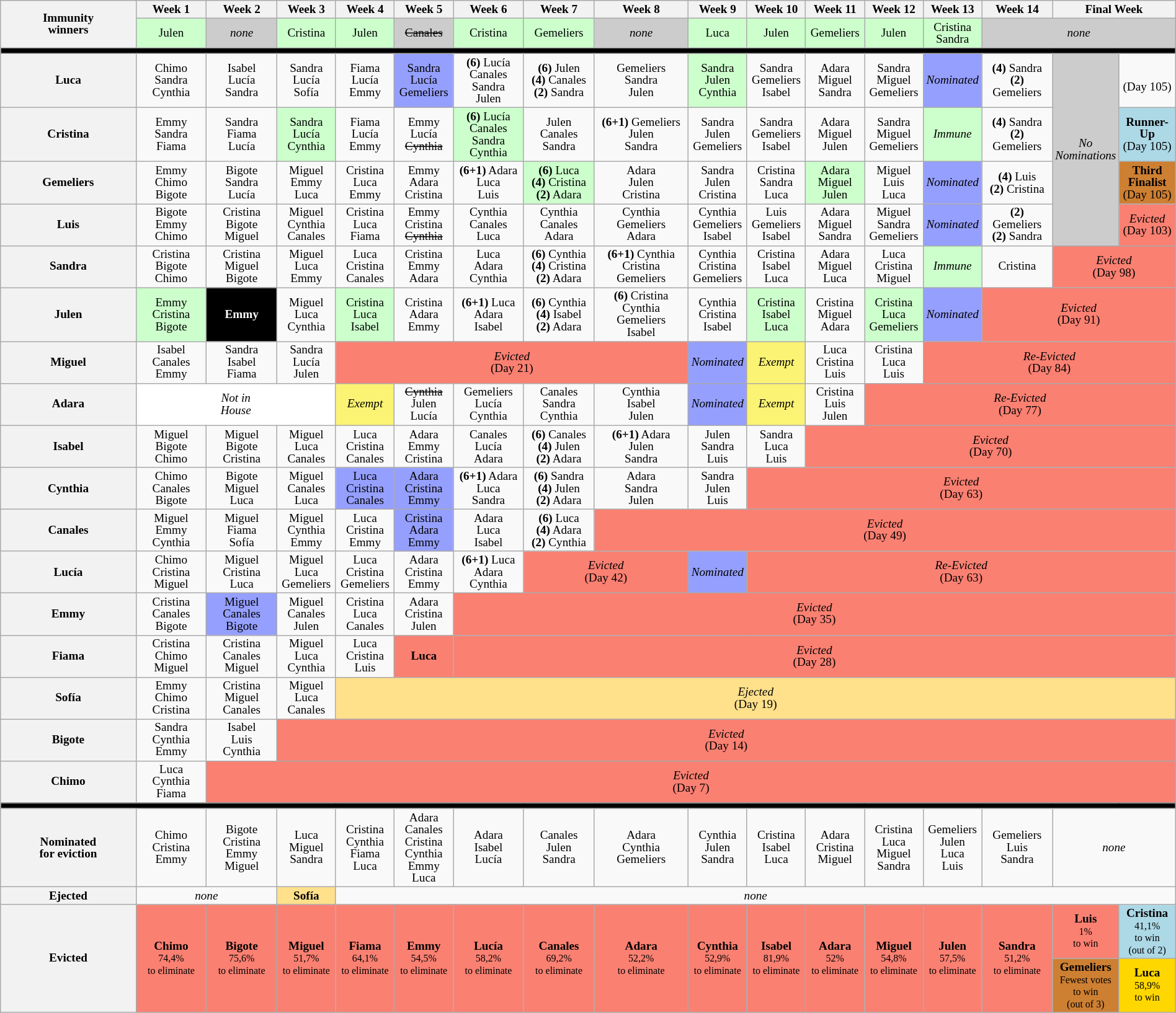<table class="wikitable" style="text-align:center; font-size:80%; width:100%; line-height:13px">
<tr>
<th rowspan="2">Immunity<br>winners</th>
<th style="width:6%">Week 1</th>
<th style="width:6%">Week 2</th>
<th style="width:5%">Week 3</th>
<th style="width:5%">Week 4</th>
<th style="width:5%">Week 5</th>
<th style="width:6%">Week 6</th>
<th style="width:6%">Week 7</th>
<th style="width:8%">Week 8</th>
<th style="width:5%">Week 9</th>
<th style="width:5%">Week 10</th>
<th style="width:5%">Week 11</th>
<th style="width:5%">Week 12</th>
<th style="width:5%">Week 13</th>
<th style="width:6%">Week 14</th>
<th style="width:9%" colspan="2">Final Week</th>
</tr>
<tr>
<td style="background:#cfc">Julen</td>
<td style="background:#CCC"><em>none</em></td>
<td style="background:#cfc">Cristina</td>
<td style="background:#cfc">Julen</td>
<td style="background:#CCC"><s>Canales</s></td>
<td style="background:#cfc">Cristina</td>
<td style="background:#cfc">Gemeliers</td>
<td style="background:#CCC"><em>none</em></td>
<td style="background:#cfc">Luca</td>
<td style="background:#cfc">Julen</td>
<td style="background:#cfc">Gemeliers</td>
<td style="background:#cfc">Julen</td>
<td style="background:#cfc">Cristina<br>Sandra</td>
<td colspan="3" style="background:#CCC"><em>none</em></td>
</tr>
<tr>
<th colspan="17" style="background:black"></th>
</tr>
<tr>
<th>Luca</th>
<td>Chimo<br>Sandra<br>Cynthia</td>
<td>Isabel<br>Lucía<br>Sandra</td>
<td>Sandra<br>Lucía<br>Sofía</td>
<td>Fiama<br>Lucía<br>Emmy</td>
<td style="background:#959FFD">Sandra<br>Lucía<br>Gemeliers</td>
<td><strong>(6)</strong> Lucía<br>Canales<br>Sandra<br>Julen</td>
<td><strong>(6)</strong> Julen<br><strong>(4)</strong> Canales<br><strong>(2)</strong> Sandra</td>
<td>Gemeliers<br>Sandra<br>Julen</td>
<td style="background:#cfc">Sandra<br>Julen<br>Cynthia</td>
<td>Sandra<br>Gemeliers<br>Isabel</td>
<td>Adara<br>Miguel<br>Sandra</td>
<td>Sandra<br>Miguel<br>Gemeliers</td>
<td style="background:#959FFD"><em>Nominated</em></td>
<td><strong>(4)</strong> Sandra<br><strong>(2)</strong> Gemeliers</td>
<td rowspan=4 style="background:#CCCCCC"><em>No<br>Nominations</em></td>
<td><br>(Day 105)</td>
</tr>
<tr>
<th>Cristina</th>
<td>Emmy<br>Sandra<br>Fiama</td>
<td>Sandra<br>Fiama<br>Lucía</td>
<td style="background:#cfc">Sandra<br>Lucía<br>Cynthia</td>
<td>Fiama<br>Lucía<br>Emmy</td>
<td>Emmy<br>Lucía<br><s>Cynthia</s></td>
<td style="background:#cfc"><strong>(6)</strong> Lucía<br>Canales<br>Sandra<br>Cynthia</td>
<td>Julen<br>Canales<br>Sandra</td>
<td><strong>(6+1)</strong> Gemeliers<br>Julen<br>Sandra</td>
<td>Sandra<br>Julen<br>Gemeliers</td>
<td>Sandra<br>Gemeliers<br>Isabel</td>
<td>Adara<br>Miguel<br>Julen</td>
<td>Sandra<br>Miguel<br>Gemeliers</td>
<td style="background:#cfc"><em>Immune</em></td>
<td><strong>(4)</strong> Sandra<br><strong>(2)</strong> Gemeliers</td>
<td style="background:lightblue"><strong>Runner-Up</strong><br>(Day 105)</td>
</tr>
<tr>
<th>Gemeliers</th>
<td>Emmy<br>Chimo<br>Bigote</td>
<td>Bigote<br>Sandra<br>Lucía</td>
<td>Miguel<br>Emmy<br>Luca</td>
<td>Cristina<br>Luca<br>Emmy</td>
<td>Emmy<br>Adara<br>Cristina</td>
<td><strong>(6+1)</strong> Adara<br>Luca<br>Luis</td>
<td style="background:#cfc"><strong>(6)</strong> Luca<br><strong>(4)</strong> Cristina<br><strong>(2)</strong> Adara</td>
<td>Adara<br>Julen<br>Cristina</td>
<td>Sandra<br>Julen<br>Cristina</td>
<td>Cristina<br>Sandra<br>Luca</td>
<td style="background:#cfc">Adara<br>Miguel<br>Julen</td>
<td>Miguel<br>Luis<br>Luca</td>
<td style="background:#959FFD"><em>Nominated</em></td>
<td><strong>(4)</strong> Luis<br><strong>(2)</strong> Cristina</td>
<td style="background:#cd7f32"><strong>Third Finalist</strong><br>(Day 105)</td>
</tr>
<tr>
<th>Luis</th>
<td>Bigote<br>Emmy<br>Chimo</td>
<td>Cristina<br>Bigote<br>Miguel</td>
<td>Miguel<br>Cynthia<br>Canales</td>
<td>Cristina<br>Luca<br>Fiama</td>
<td>Emmy<br>Cristina<br><s>Cynthia</s></td>
<td>Cynthia<br>Canales<br>Luca</td>
<td>Cynthia<br>Canales<br>Adara</td>
<td>Cynthia<br>Gemeliers<br>Adara</td>
<td>Cynthia<br>Gemeliers<br>Isabel</td>
<td>Luis<br>Gemeliers<br>Isabel</td>
<td>Adara<br>Miguel<br>Sandra</td>
<td>Miguel<br>Sandra<br>Gemeliers</td>
<td style="background:#959FFD"><em>Nominated</em></td>
<td><strong>(2)</strong> Gemeliers<br><strong>(2)</strong> Sandra</td>
<td style="background:#FA8072"><em>Evicted</em><br>(Day 103)</td>
</tr>
<tr>
<th>Sandra</th>
<td>Cristina<br>Bigote<br>Chimo</td>
<td>Cristina<br>Miguel<br>Bigote</td>
<td>Miguel<br>Luca<br>Emmy</td>
<td>Luca<br>Cristina<br>Canales</td>
<td>Cristina<br>Emmy<br>Adara</td>
<td>Luca<br>Adara<br>Cynthia</td>
<td><strong>(6)</strong> Cynthia<br><strong>(4)</strong> Cristina<br><strong>(2)</strong> Adara</td>
<td><strong>(6+1)</strong> Cynthia<br>Cristina<br>Gemeliers</td>
<td>Cynthia<br>Cristina<br>Gemeliers</td>
<td>Cristina<br>Isabel<br>Luca</td>
<td>Adara<br>Miguel<br>Luca</td>
<td>Luca<br>Cristina<br>Miguel</td>
<td style="background:#cfc"><em>Immune</em></td>
<td>Cristina</td>
<td colspan="2" style="background:#FA8072"><em>Evicted</em><br>(Day 98)</td>
</tr>
<tr>
<th>Julen</th>
<td style="background:#cfc">Emmy<br>Cristina<br>Bigote</td>
<td style=background:#000;color:#fff><strong>Emmy</strong></td>
<td>Miguel<br>Luca<br>Cynthia</td>
<td style="background:#cfc">Cristina<br>Luca<br>Isabel</td>
<td>Cristina<br>Adara<br>Emmy</td>
<td><strong>(6+1)</strong> Luca<br>Adara<br>Isabel</td>
<td><strong>(6)</strong> Cynthia<br><strong>(4)</strong> Isabel<br><strong>(2)</strong> Adara</td>
<td><strong>(6)</strong> Cristina<br>Cynthia<br>Gemeliers<br>Isabel</td>
<td>Cynthia<br>Cristina<br>Isabel</td>
<td style="background:#cfc">Cristina<br>Isabel<br>Luca</td>
<td>Cristina<br>Miguel<br>Adara</td>
<td style="background:#cfc">Cristina<br>Luca<br>Gemeliers</td>
<td style="background:#959FFD"><em>Nominated</em></td>
<td colspan="3" style="background:#FA8072"><em>Evicted</em><br>(Day 91)</td>
</tr>
<tr>
<th>Miguel</th>
<td>Isabel<br>Canales<br>Emmy</td>
<td>Sandra<br>Isabel<br>Fiama</td>
<td>Sandra<br>Lucía<br>Julen</td>
<td colspan="5" style="background:#FA8072"><em>Evicted</em><br>(Day 21)</td>
<td style="background:#959FFD"><em>Nominated</em></td>
<td style="background:#FBF373"><em>Exempt</em></td>
<td>Luca<br>Cristina<br>Luis</td>
<td>Cristina<br>Luca<br>Luis</td>
<td colspan="4" style="background:#FA8072"><em>Re-Evicted</em><br>(Day 84)</td>
</tr>
<tr>
<th>Adara</th>
<td colspan="3" style="background:white"><em>Not in<br>House</em></td>
<td style="background:#FBF373"><em>Exempt</em></td>
<td><s>Cynthia</s><br>Julen<br>Lucía</td>
<td>Gemeliers<br>Lucía<br>Cynthia</td>
<td>Canales<br>Sandra<br>Cynthia</td>
<td>Cynthia<br>Isabel<br>Julen</td>
<td style="background:#959FFD"><em>Nominated</em></td>
<td style="background:#FBF373"><em>Exempt</em></td>
<td>Cristina<br>Luis<br>Julen</td>
<td colspan="5" style="background:#FA8072"><em>Re-Evicted</em><br>(Day 77)</td>
</tr>
<tr>
<th>Isabel</th>
<td>Miguel<br>Bigote<br>Chimo</td>
<td>Miguel<br>Bigote<br>Cristina</td>
<td>Miguel<br>Luca<br>Canales</td>
<td>Luca<br>Cristina<br>Canales</td>
<td>Adara<br>Emmy<br>Cristina</td>
<td>Canales<br>Lucía<br>Adara</td>
<td><strong>(6)</strong> Canales<br><strong>(4)</strong> Julen<br><strong>(2)</strong> Adara</td>
<td><strong>(6+1)</strong> Adara<br>Julen<br>Sandra</td>
<td>Julen<br>Sandra<br>Luis</td>
<td>Sandra<br>Luca<br>Luis</td>
<td colspan="6" style="background:#FA8072"><em>Evicted</em><br>(Day 70)</td>
</tr>
<tr>
<th>Cynthia</th>
<td>Chimo<br>Canales<br>Bigote</td>
<td>Bigote<br>Miguel<br>Luca</td>
<td>Miguel<br>Canales<br>Luca</td>
<td style="background:#959FFD">Luca<br>Cristina<br>Canales</td>
<td style="background:#959FFD">Adara<br>Cristina<br>Emmy</td>
<td><strong>(6+1)</strong> Adara<br>Luca<br>Sandra</td>
<td><strong>(6)</strong> Sandra<br><strong>(4)</strong> Julen<br><strong>(2)</strong> Adara</td>
<td>Adara<br>Sandra<br>Julen</td>
<td>Sandra<br>Julen<br>Luis</td>
<td colspan="7" style="background:#FA8072"><em>Evicted</em><br>(Day 63)</td>
</tr>
<tr>
<th>Canales</th>
<td>Miguel<br>Emmy<br>Cynthia</td>
<td>Miguel<br>Fiama<br>Sofía</td>
<td>Miguel<br>Cynthia<br>Emmy</td>
<td>Luca<br>Cristina<br>Emmy</td>
<td style="background:#959FFD">Cristina<br>Adara<br>Emmy</td>
<td>Adara<br>Luca<br>Isabel</td>
<td><strong>(6)</strong> Luca<br><strong>(4)</strong> Adara<br><strong>(2)</strong> Cynthia</td>
<td colspan="9" style="background:#FA8072"><em>Evicted</em><br>(Day 49)</td>
</tr>
<tr>
<th>Lucía</th>
<td>Chimo<br>Cristina<br>Miguel</td>
<td>Miguel<br>Cristina<br>Luca</td>
<td>Miguel<br>Luca<br>Gemeliers</td>
<td>Luca<br>Cristina<br>Gemeliers</td>
<td>Adara<br>Cristina<br>Emmy</td>
<td><strong>(6+1)</strong> Luca<br>Adara<br>Cynthia</td>
<td colspan="2" style="background:#FA8072"><em>Evicted</em><br>(Day 42)</td>
<td style="background:#959FFD"><em>Nominated</em></td>
<td colspan="7" style="background:#FA8072"><em>Re-Evicted</em><br>(Day 63)</td>
</tr>
<tr>
<th>Emmy</th>
<td>Cristina<br>Canales<br>Bigote</td>
<td style="background:#959FFD">Miguel<br>Canales<br>Bigote</td>
<td>Miguel<br>Canales<br>Julen</td>
<td>Cristina<br>Luca<br>Canales</td>
<td>Adara<br>Cristina<br>Julen</td>
<td colspan="11" style="background:#FA8072"><em>Evicted</em><br>(Day 35)</td>
</tr>
<tr>
<th>Fiama</th>
<td>Cristina<br>Chimo<br>Miguel</td>
<td>Cristina<br>Canales<br>Miguel</td>
<td>Miguel<br>Luca<br>Cynthia</td>
<td>Luca<br>Cristina<br>Luis</td>
<td style="background:#FA8072"><strong>Luca</strong></td>
<td colspan="11" style="background:#FA8072"><em>Evicted</em><br>(Day 28)</td>
</tr>
<tr>
<th>Sofía</th>
<td>Emmy<br>Chimo<br>Cristina</td>
<td>Cristina<br>Miguel<br>Canales</td>
<td>Miguel<br>Luca<br>Canales</td>
<td colspan="13" style="background:#FFE08B"><em>Ejected</em><br>(Day 19)</td>
</tr>
<tr>
<th>Bigote</th>
<td>Sandra<br>Cynthia<br>Emmy</td>
<td>Isabel<br>Luis<br>Cynthia</td>
<td colspan="14" style="background:#FA8072"><em>Evicted</em><br>(Day 14)</td>
</tr>
<tr>
<th>Chimo</th>
<td>Luca<br>Cynthia<br>Fiama</td>
<td colspan="15" style="background:#FA8072"><em>Evicted</em><br>(Day 7)</td>
</tr>
<tr>
<th colspan="17" style="background:black"></th>
</tr>
<tr>
<th>Nominated<br>for eviction</th>
<td>Chimo<br>Cristina<br>Emmy</td>
<td>Bigote<br>Cristina<br>Emmy<br>Miguel</td>
<td>Luca<br>Miguel<br>Sandra</td>
<td>Cristina<br>Cynthia<br>Fiama<br>Luca</td>
<td>Adara<br>Canales<br>Cristina<br>Cynthia<br>Emmy<br>Luca</td>
<td>Adara<br>Isabel<br>Lucía</td>
<td>Canales<br>Julen<br>Sandra</td>
<td>Adara<br>Cynthia<br>Gemeliers</td>
<td>Cynthia<br>Julen<br>Sandra</td>
<td>Cristina<br>Isabel<br>Luca</td>
<td>Adara<br>Cristina<br>Miguel</td>
<td>Cristina<br>Luca<br>Miguel<br>Sandra</td>
<td>Gemeliers<br>Julen<br>Luca<br>Luis</td>
<td>Gemeliers<br>Luis<br>Sandra</td>
<td colspan="2"><em>none</em></td>
</tr>
<tr>
<th>Ejected</th>
<td colspan="2"><em>none</em></td>
<td style="background:#FFE08B"><strong>Sofía</strong></td>
<td colspan="13"><em>none</em></td>
</tr>
<tr>
<th rowspan="2">Evicted</th>
<td rowspan="2" style="background:#FA8072"><strong>Chimo</strong><br><small>74,4%<br>to eliminate</small></td>
<td rowspan="2" style="background:#FA8072"><strong>Bigote</strong><br><small>75,6%<br>to eliminate</small></td>
<td rowspan="2" style="background:#FA8072"><strong>Miguel</strong><br><small>51,7%<br>to eliminate</small></td>
<td rowspan="2" style="background:#FA8072"><strong>Fiama</strong><br><small>64,1%<br>to eliminate</small></td>
<td rowspan="2" style="background:#FA8072"><strong>Emmy</strong><br><small>54,5%<br>to eliminate</small></td>
<td rowspan="2" style="background:#FA8072"><strong>Lucía</strong><br><small>58,2%<br>to eliminate</small></td>
<td rowspan="2" style="background:#FA8072"><strong>Canales</strong><br><small>69,2%<br>to eliminate</small></td>
<td rowspan="2" style="background:#FA8072"><strong>Adara</strong><br><small>52,2%<br>to eliminate</small></td>
<td rowspan="2" style="background:#FA8072"><strong>Cynthia</strong><br><small>52,9%<br>to eliminate</small></td>
<td rowspan="2" style="background:#FA8072"><strong>Isabel</strong><br><small>81,9%<br>to eliminate</small></td>
<td rowspan="2" style="background:#FA8072"><strong>Adara</strong><br><small>52%<br>to eliminate</small></td>
<td rowspan="2" style="background:#FA8072"><strong>Miguel</strong><br><small>54,8%<br>to eliminate</small></td>
<td rowspan="2" style="background:#FA8072"><strong>Julen</strong><br><small>57,5%<br>to eliminate</small></td>
<td rowspan="2" style="background:#FA8072"><strong>Sandra</strong><br><small>51,2%<br>to eliminate</small></td>
<td style="background:#FA8072"><strong>Luis</strong><br><small>1%<br>to win</small></td>
<td style="background:lightblue"><strong>Cristina</strong><br><small>41,1%<br>to win<br>(out of 2)</small></td>
</tr>
<tr>
<td style="background:#cd7f32"><strong>Gemeliers</strong><br><small>Fewest votes<br>to win<br>(out of 3)</small></td>
<td style="background:Gold"><strong>Luca</strong><br><small>58,9%<br>to win</small></td>
</tr>
</table>
